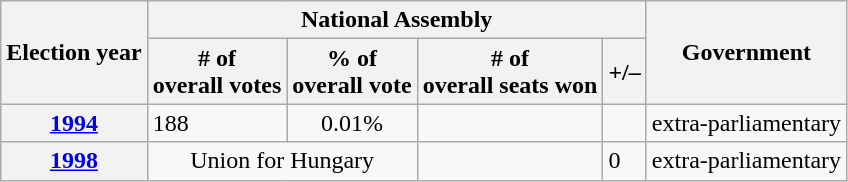<table class=wikitable>
<tr>
<th rowspan=2>Election year</th>
<th colspan=4>National Assembly</th>
<th rowspan=2>Government</th>
</tr>
<tr>
<th># of<br>overall votes</th>
<th>% of<br>overall vote</th>
<th># of<br>overall seats won</th>
<th>+/–</th>
</tr>
<tr>
<th><a href='#'>1994</a></th>
<td>188</td>
<td style="text-align:center;">0.01%</td>
<td></td>
<td></td>
<td>extra-parliamentary</td>
</tr>
<tr>
<th><a href='#'>1998</a></th>
<td colspan="2" style="text-align:center;">Union for Hungary</td>
<td></td>
<td> 0</td>
<td>extra-parliamentary</td>
</tr>
</table>
